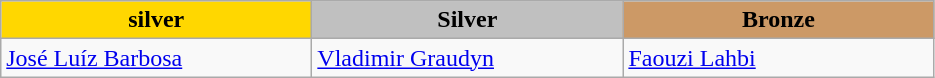<table class="wikitable" style="text-align:left">
<tr align="center">
<td width=200 bgcolor=gold><strong>silver</strong></td>
<td width=200 bgcolor=silver><strong>Silver</strong></td>
<td width=200 bgcolor=CC9966><strong>Bronze</strong></td>
</tr>
<tr>
<td><a href='#'>José Luíz Barbosa</a><br><em></em></td>
<td><a href='#'>Vladimir Graudyn</a><br><em></em></td>
<td><a href='#'>Faouzi Lahbi</a><br><em></em></td>
</tr>
</table>
